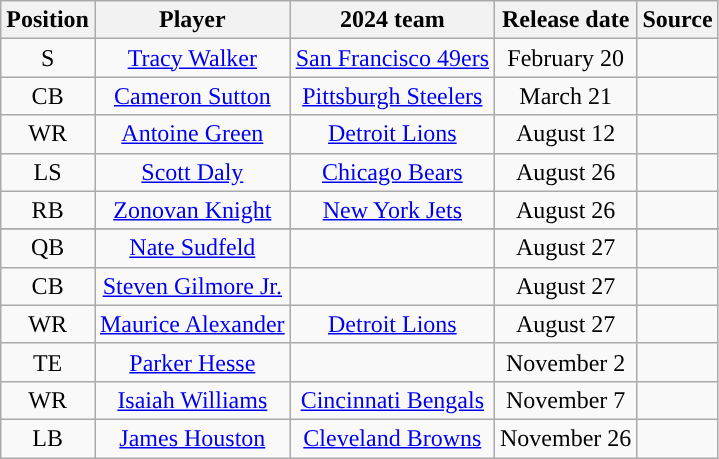<table class="wikitable" style="text-align:center">
<tr>
<th>Position</th>
<th>Player</th>
<th>2024 team</th>
<th>Release date</th>
<th>Source</th>
</tr>
<tr>
<td>S</td>
<td><a href='#'>Tracy Walker</a></td>
<td><a href='#'>San Francisco 49ers</a></td>
<td>February 20</td>
<td></td>
</tr>
<tr>
<td>CB</td>
<td><a href='#'>Cameron Sutton</a></td>
<td><a href='#'>Pittsburgh Steelers</a></td>
<td>March 21</td>
<td></td>
</tr>
<tr>
<td>WR</td>
<td><a href='#'>Antoine Green</a></td>
<td><a href='#'>Detroit Lions</a></td>
<td>August 12</td>
<td></td>
</tr>
<tr>
<td>LS</td>
<td><a href='#'>Scott Daly</a></td>
<td><a href='#'>Chicago Bears</a></td>
<td>August 26</td>
<td></td>
</tr>
<tr>
<td>RB</td>
<td><a href='#'>Zonovan Knight</a></td>
<td><a href='#'>New York Jets</a></td>
<td>August 26</td>
<td></td>
</tr>
<tr>
</tr>
<tr>
<td>QB</td>
<td><a href='#'>Nate Sudfeld</a></td>
<td></td>
<td>August 27</td>
<td></td>
</tr>
<tr>
<td>CB</td>
<td><a href='#'>Steven Gilmore Jr.</a></td>
<td></td>
<td>August 27</td>
<td></td>
</tr>
<tr>
<td>WR</td>
<td><a href='#'>Maurice Alexander</a></td>
<td><a href='#'>Detroit Lions</a></td>
<td>August 27</td>
<td></td>
</tr>
<tr>
<td>TE</td>
<td><a href='#'>Parker Hesse</a></td>
<td></td>
<td>November 2</td>
<td></td>
</tr>
<tr>
<td>WR</td>
<td><a href='#'>Isaiah Williams</a></td>
<td><a href='#'>Cincinnati Bengals</a></td>
<td>November 7</td>
<td></td>
</tr>
<tr>
<td>LB</td>
<td><a href='#'>James Houston</a></td>
<td><a href='#'>Cleveland Browns</a></td>
<td>November 26</td>
<td></td>
</tr>
</table>
